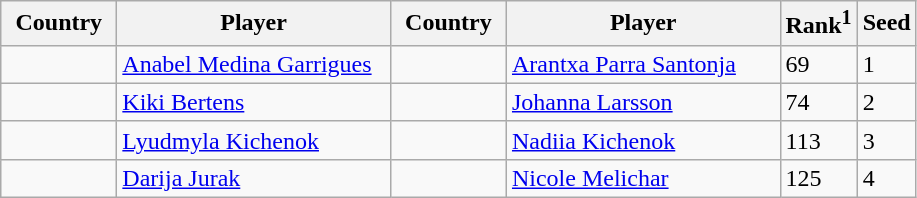<table class="sortable wikitable">
<tr>
<th width="70">Country</th>
<th width="175">Player</th>
<th width="70">Country</th>
<th width="175">Player</th>
<th>Rank<sup>1</sup></th>
<th>Seed</th>
</tr>
<tr>
<td></td>
<td><a href='#'>Anabel Medina Garrigues</a></td>
<td></td>
<td><a href='#'>Arantxa Parra Santonja</a></td>
<td>69</td>
<td>1</td>
</tr>
<tr>
<td></td>
<td><a href='#'>Kiki Bertens</a></td>
<td></td>
<td><a href='#'>Johanna Larsson</a></td>
<td>74</td>
<td>2</td>
</tr>
<tr>
<td></td>
<td><a href='#'>Lyudmyla Kichenok</a></td>
<td></td>
<td><a href='#'>Nadiia Kichenok</a></td>
<td>113</td>
<td>3</td>
</tr>
<tr>
<td></td>
<td><a href='#'>Darija Jurak</a></td>
<td></td>
<td><a href='#'>Nicole Melichar</a></td>
<td>125</td>
<td>4</td>
</tr>
</table>
